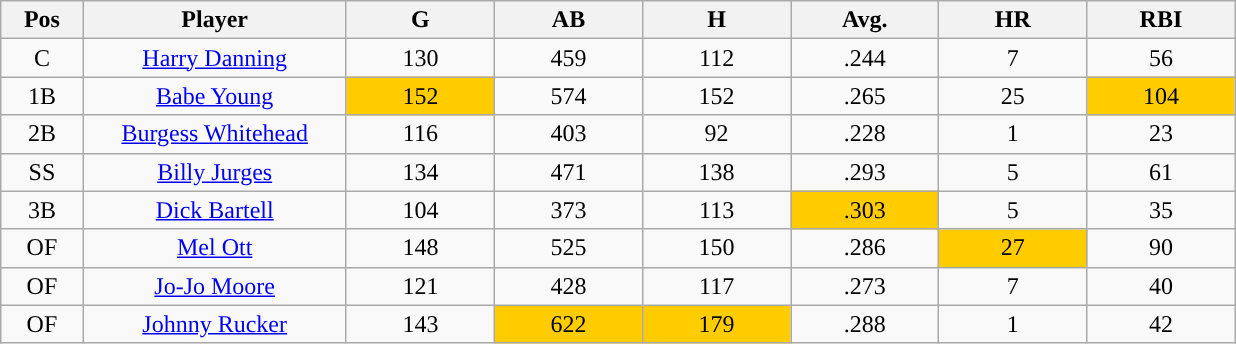<table class="wikitable sortable">
<tr>
<th bgcolor="#DDDDFF" width="5%">Pos</th>
<th bgcolor="#DDDDFF" width="16%">Player</th>
<th bgcolor="#DDDDFF" width="9%">G</th>
<th bgcolor="#DDDDFF" width="9%">AB</th>
<th bgcolor="#DDDDFF" width="9%">H</th>
<th bgcolor="#DDDDFF" width="9%">Avg.</th>
<th bgcolor="#DDDDFF" width="9%">HR</th>
<th bgcolor="#DDDDFF" width="9%">RBI</th>
</tr>
<tr align="center">
<td>C</td>
<td><a href='#'>Harry Danning</a></td>
<td>130</td>
<td>459</td>
<td>112</td>
<td>.244</td>
<td>7</td>
<td>56</td>
</tr>
<tr align="center">
<td>1B</td>
<td><a href='#'>Babe Young</a></td>
<td style="background:#fc0;">152</td>
<td>574</td>
<td>152</td>
<td>.265</td>
<td>25</td>
<td style="background:#fc0;">104</td>
</tr>
<tr align="center">
<td>2B</td>
<td><a href='#'>Burgess Whitehead</a></td>
<td>116</td>
<td>403</td>
<td>92</td>
<td>.228</td>
<td>1</td>
<td>23</td>
</tr>
<tr align="center">
<td>SS</td>
<td><a href='#'>Billy Jurges</a></td>
<td>134</td>
<td>471</td>
<td>138</td>
<td>.293</td>
<td>5</td>
<td>61</td>
</tr>
<tr align="center">
<td>3B</td>
<td><a href='#'>Dick Bartell</a></td>
<td>104</td>
<td>373</td>
<td>113</td>
<td style="background:#fc0;">.303</td>
<td>5</td>
<td>35</td>
</tr>
<tr align="center">
<td>OF</td>
<td><a href='#'>Mel Ott</a></td>
<td>148</td>
<td>525</td>
<td>150</td>
<td>.286</td>
<td style="background:#fc0;">27</td>
<td>90</td>
</tr>
<tr align="center">
<td>OF</td>
<td><a href='#'>Jo-Jo Moore</a></td>
<td>121</td>
<td>428</td>
<td>117</td>
<td>.273</td>
<td>7</td>
<td>40</td>
</tr>
<tr align="center">
<td>OF</td>
<td><a href='#'>Johnny Rucker</a></td>
<td>143</td>
<td style="background:#fc0;">622</td>
<td style="background:#fc0;">179</td>
<td>.288</td>
<td>1</td>
<td>42</td>
</tr>
</table>
